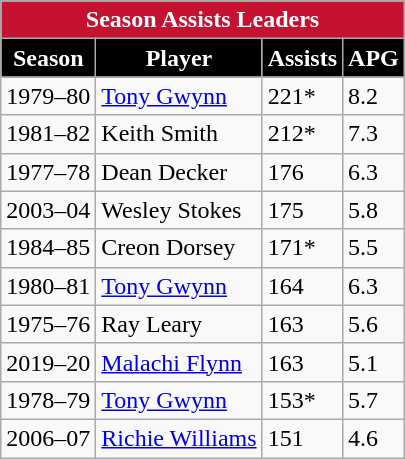<table class="wikitable" style="float:left; margin-right:1em">
<tr>
<th style="background:#C41230; color:white;" colspan=6>Season Assists Leaders</th>
</tr>
<tr>
<th style="background:black; color:white;">Season</th>
<th style="background:black; color:white;">Player</th>
<th style="background:black; color:white;">Assists</th>
<th style="background:black; color:white;">APG</th>
</tr>
<tr>
<td>1979–80</td>
<td><a href='#'>Tony Gwynn</a></td>
<td>221*</td>
<td>8.2</td>
</tr>
<tr>
<td>1981–82</td>
<td>Keith Smith</td>
<td>212*</td>
<td>7.3</td>
</tr>
<tr>
<td>1977–78</td>
<td>Dean Decker</td>
<td>176</td>
<td>6.3</td>
</tr>
<tr>
<td>2003–04</td>
<td>Wesley Stokes</td>
<td>175</td>
<td>5.8</td>
</tr>
<tr>
<td>1984–85</td>
<td>Creon Dorsey</td>
<td>171*</td>
<td>5.5</td>
</tr>
<tr>
<td>1980–81</td>
<td><a href='#'>Tony Gwynn</a></td>
<td>164</td>
<td>6.3</td>
</tr>
<tr>
<td>1975–76</td>
<td>Ray Leary</td>
<td>163</td>
<td>5.6</td>
</tr>
<tr>
<td>2019–20</td>
<td><a href='#'>Malachi Flynn</a></td>
<td>163</td>
<td>5.1</td>
</tr>
<tr>
<td>1978–79</td>
<td><a href='#'>Tony Gwynn</a></td>
<td>153*</td>
<td>5.7</td>
</tr>
<tr>
<td>2006–07</td>
<td><a href='#'>Richie Williams</a></td>
<td>151</td>
<td>4.6</td>
</tr>
</table>
